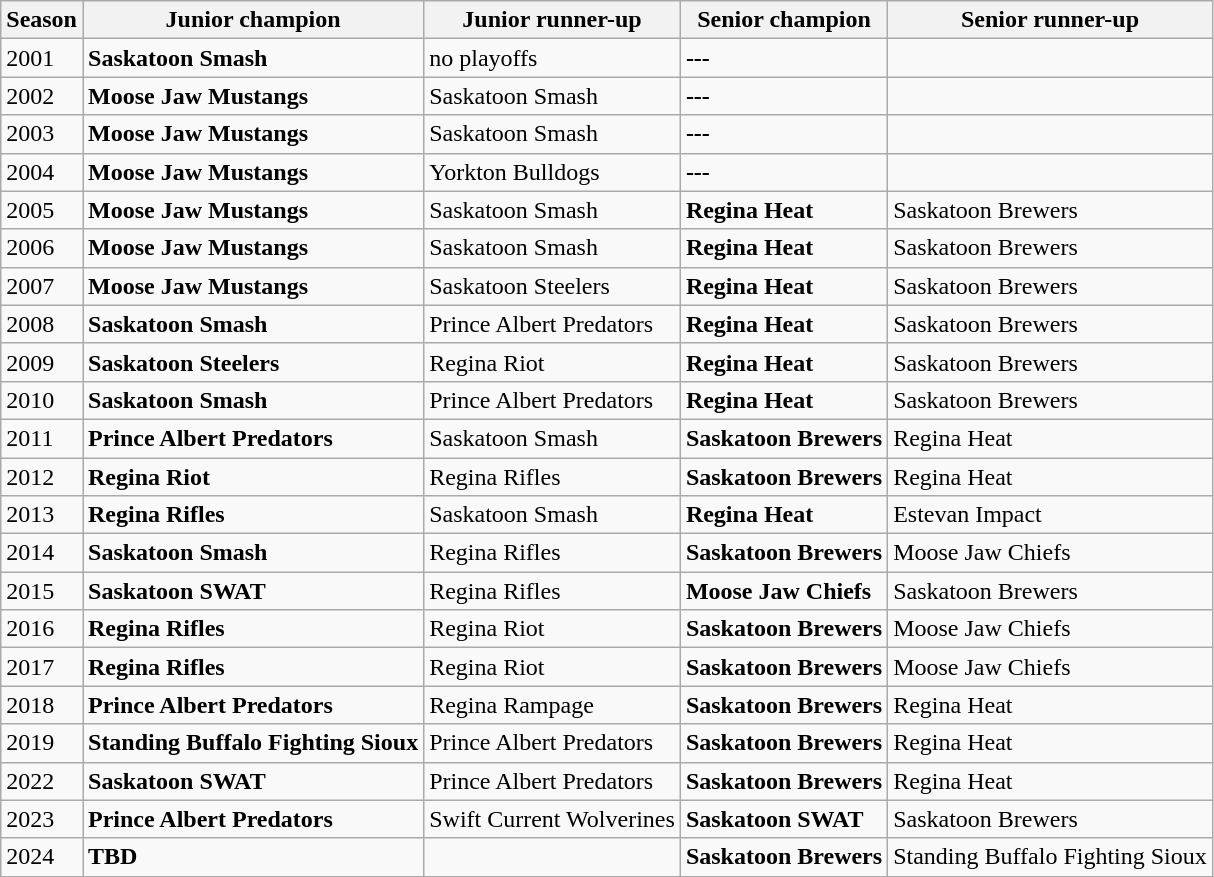<table class="wikitable">
<tr>
<th>Season</th>
<th>Junior champion</th>
<th>Junior runner-up</th>
<th>Senior champion</th>
<th>Senior runner-up</th>
</tr>
<tr>
<td>2001</td>
<td><strong>Saskatoon Smash</strong></td>
<td>no playoffs</td>
<td><strong>---</strong></td>
<td></td>
</tr>
<tr>
<td>2002</td>
<td><strong>Moose Jaw Mustangs</strong></td>
<td>Saskatoon Smash</td>
<td><strong>---</strong></td>
<td></td>
</tr>
<tr>
<td>2003</td>
<td><strong>Moose Jaw Mustangs</strong></td>
<td>Saskatoon Smash</td>
<td><strong>---</strong></td>
<td></td>
</tr>
<tr>
<td>2004</td>
<td><strong>Moose Jaw Mustangs</strong></td>
<td>Yorkton Bulldogs</td>
<td><strong>---</strong></td>
<td></td>
</tr>
<tr>
<td>2005</td>
<td><strong>Moose Jaw Mustangs</strong></td>
<td>Saskatoon Smash</td>
<td><strong>Regina Heat</strong></td>
<td>Saskatoon Brewers</td>
</tr>
<tr>
<td>2006</td>
<td><strong>Moose Jaw Mustangs</strong></td>
<td>Saskatoon Smash</td>
<td><strong>Regina Heat</strong></td>
<td>Saskatoon Brewers</td>
</tr>
<tr>
<td>2007</td>
<td><strong>Moose Jaw Mustangs</strong></td>
<td>Saskatoon Steelers</td>
<td><strong>Regina Heat</strong></td>
<td>Saskatoon Brewers</td>
</tr>
<tr>
<td>2008</td>
<td><strong>Saskatoon Smash</strong></td>
<td>Prince Albert Predators</td>
<td><strong>Regina Heat</strong></td>
<td>Saskatoon Brewers</td>
</tr>
<tr>
<td>2009</td>
<td><strong>Saskatoon Steelers</strong></td>
<td>Regina Riot</td>
<td><strong>Regina Heat</strong></td>
<td>Saskatoon Brewers</td>
</tr>
<tr>
<td>2010</td>
<td><strong>Saskatoon Smash</strong></td>
<td>Prince Albert Predators</td>
<td><strong>Regina Heat</strong></td>
<td>Saskatoon Brewers</td>
</tr>
<tr>
<td>2011</td>
<td><strong>Prince Albert Predators</strong></td>
<td>Saskatoon Smash</td>
<td><strong>Saskatoon Brewers</strong></td>
<td>Regina Heat</td>
</tr>
<tr>
<td>2012</td>
<td><strong>Regina Riot</strong></td>
<td>Regina Rifles</td>
<td><strong>Saskatoon Brewers</strong></td>
<td>Regina Heat</td>
</tr>
<tr>
<td>2013</td>
<td><strong>Regina Rifles</strong></td>
<td>Saskatoon Smash</td>
<td><strong>Regina Heat</strong></td>
<td>Estevan Impact</td>
</tr>
<tr>
<td>2014</td>
<td><strong>Saskatoon Smash</strong></td>
<td>Regina Rifles</td>
<td><strong>Saskatoon Brewers</strong></td>
<td>Moose Jaw Chiefs</td>
</tr>
<tr>
<td>2015</td>
<td><strong>Saskatoon SWAT</strong></td>
<td>Regina Rifles</td>
<td><strong>Moose Jaw Chiefs</strong></td>
<td>Saskatoon Brewers</td>
</tr>
<tr>
<td>2016</td>
<td><strong>Regina Rifles</strong></td>
<td>Regina Riot</td>
<td><strong>Saskatoon Brewers</strong></td>
<td>Moose Jaw Chiefs</td>
</tr>
<tr>
<td>2017</td>
<td><strong>Regina Rifles</strong></td>
<td>Regina Riot</td>
<td><strong>Saskatoon Brewers</strong></td>
<td>Moose Jaw Chiefs</td>
</tr>
<tr>
<td>2018</td>
<td><strong>Prince Albert Predators</strong></td>
<td>Regina Rampage</td>
<td><strong>Saskatoon Brewers</strong></td>
<td>Regina Heat</td>
</tr>
<tr>
<td>2019</td>
<td><strong>Standing Buffalo Fighting Sioux</strong></td>
<td>Prince Albert Predators</td>
<td><strong>Saskatoon Brewers</strong></td>
<td>Regina Heat</td>
</tr>
<tr>
<td>2022</td>
<td><strong>Saskatoon SWAT</strong></td>
<td>Prince Albert Predators</td>
<td><strong>Saskatoon Brewers</strong></td>
<td>Regina Heat</td>
</tr>
<tr>
<td>2023</td>
<td><strong>Prince Albert Predators</strong></td>
<td>Swift Current Wolverines</td>
<td><strong>Saskatoon SWAT</strong></td>
<td>Saskatoon Brewers</td>
</tr>
<tr>
<td>2024</td>
<td><strong>TBD</strong></td>
<td></td>
<td><strong>Saskatoon Brewers</strong></td>
<td>Standing Buffalo Fighting Sioux</td>
</tr>
</table>
